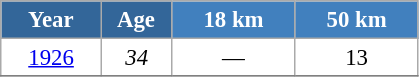<table class="wikitable" style="font-size:95%; text-align:center; border:grey solid 1px; border-collapse:collapse; background:#ffffff;">
<tr>
<th style="background-color:#369; color:white; width:60px;"> Year </th>
<th style="background-color:#369; color:white; width:40px;"> Age </th>
<th style="background-color:#4180be; color:white; width:75px;"> 18 km </th>
<th style="background-color:#4180be; color:white; width:75px;"> 50 km </th>
</tr>
<tr>
<td><a href='#'>1926</a></td>
<td><em>34</em></td>
<td>—</td>
<td>13</td>
</tr>
<tr>
</tr>
</table>
